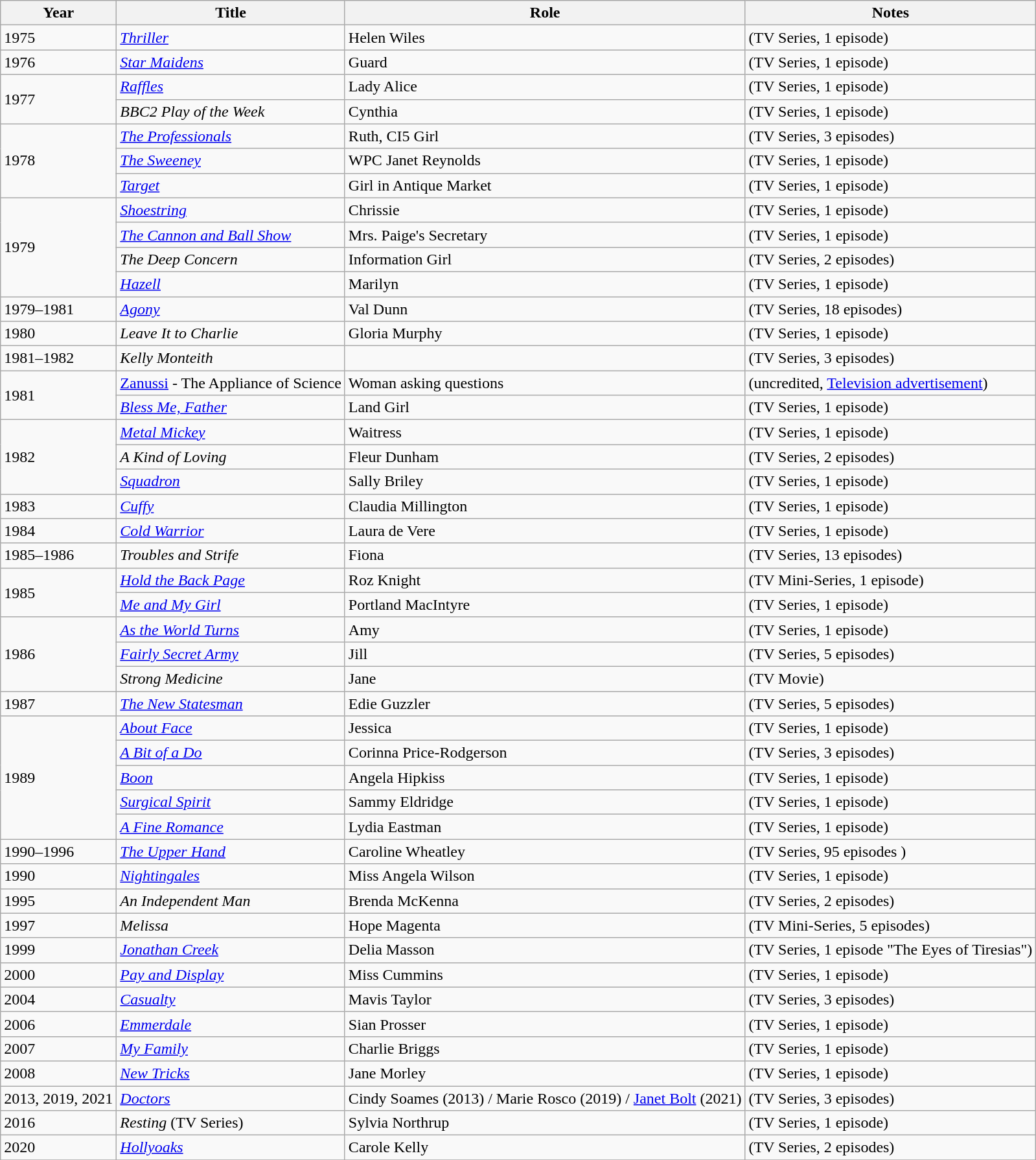<table class="wikitable sortable">
<tr>
<th>Year</th>
<th>Title</th>
<th>Role</th>
<th class="unsortable">Notes</th>
</tr>
<tr>
<td>1975</td>
<td><em><a href='#'>Thriller</a></em></td>
<td>Helen Wiles</td>
<td>(TV Series, 1 episode)</td>
</tr>
<tr>
<td>1976</td>
<td><em><a href='#'>Star Maidens</a></em></td>
<td>Guard</td>
<td>(TV Series, 1 episode)</td>
</tr>
<tr>
<td rowspan="2">1977</td>
<td><em><a href='#'>Raffles</a></em></td>
<td>Lady Alice</td>
<td>(TV Series, 1 episode)</td>
</tr>
<tr>
<td><em>BBC2 Play of the Week</em></td>
<td>Cynthia</td>
<td>(TV Series, 1 episode)</td>
</tr>
<tr>
<td rowspan="3">1978</td>
<td data-sort-value="Professionals, The"><em><a href='#'>The Professionals</a></em></td>
<td>Ruth, CI5 Girl</td>
<td>(TV Series, 3 episodes)</td>
</tr>
<tr>
<td data-sort-value="Sweeney, The"><em><a href='#'>The Sweeney</a></em></td>
<td>WPC Janet Reynolds</td>
<td>(TV Series, 1 episode)</td>
</tr>
<tr>
<td><em><a href='#'>Target</a></em></td>
<td>Girl in Antique Market</td>
<td>(TV Series, 1 episode)</td>
</tr>
<tr>
<td rowspan="4">1979</td>
<td><em><a href='#'>Shoestring</a></em></td>
<td>Chrissie</td>
<td>(TV Series, 1 episode)</td>
</tr>
<tr>
<td data-sort-value="Cannon and Ball Show, The"><em><a href='#'>The Cannon and Ball Show</a></em></td>
<td>Mrs. Paige's Secretary</td>
<td>(TV Series, 1 episode)</td>
</tr>
<tr>
<td data-sort-value="Deep Concern, The"><em>The Deep Concern</em></td>
<td>Information Girl</td>
<td>(TV Series, 2 episodes)</td>
</tr>
<tr>
<td><em><a href='#'>Hazell</a></em></td>
<td>Marilyn</td>
<td>(TV Series, 1 episode)</td>
</tr>
<tr>
<td>1979–1981</td>
<td><em><a href='#'>Agony</a></em></td>
<td>Val Dunn</td>
<td>(TV Series, 18 episodes)</td>
</tr>
<tr>
<td>1980</td>
<td><em>Leave It to Charlie</em></td>
<td>Gloria Murphy</td>
<td>(TV Series, 1 episode)</td>
</tr>
<tr>
<td>1981–1982</td>
<td><em>Kelly Monteith</em></td>
<td></td>
<td>(TV Series, 3 episodes)</td>
</tr>
<tr>
<td rowspan="2">1981</td>
<td><a href='#'>Zanussi</a> - The Appliance of Science</td>
<td>Woman asking questions</td>
<td>(uncredited, <a href='#'>Television advertisement</a>)</td>
</tr>
<tr>
<td><em><a href='#'>Bless Me, Father</a></em></td>
<td>Land Girl</td>
<td>(TV Series, 1 episode)</td>
</tr>
<tr>
<td rowspan="3">1982</td>
<td><em><a href='#'>Metal Mickey</a></em></td>
<td>Waitress</td>
<td>(TV Series, 1 episode)</td>
</tr>
<tr>
<td data-sort-value="Kind of Loving, A"><em>A Kind of Loving</em></td>
<td>Fleur Dunham</td>
<td>(TV Series, 2 episodes)</td>
</tr>
<tr>
<td><em><a href='#'>Squadron</a></em></td>
<td>Sally Briley</td>
<td>(TV Series, 1 episode)</td>
</tr>
<tr>
<td>1983</td>
<td><em><a href='#'>Cuffy</a></em></td>
<td>Claudia Millington</td>
<td>(TV Series, 1 episode)</td>
</tr>
<tr>
<td>1984</td>
<td><em><a href='#'>Cold Warrior</a></em></td>
<td>Laura de Vere</td>
<td>(TV Series, 1 episode)</td>
</tr>
<tr>
<td>1985–1986</td>
<td><em>Troubles and Strife</em></td>
<td>Fiona</td>
<td>(TV Series, 13 episodes)</td>
</tr>
<tr>
<td rowspan="2">1985</td>
<td><em><a href='#'>Hold the Back Page</a></em></td>
<td>Roz Knight</td>
<td>(TV Mini-Series, 1 episode)</td>
</tr>
<tr>
<td><em><a href='#'>Me and My Girl</a></em></td>
<td>Portland MacIntyre</td>
<td>(TV Series, 1 episode)</td>
</tr>
<tr>
<td rowspan="3">1986</td>
<td><em><a href='#'>As the World Turns</a></em></td>
<td>Amy</td>
<td>(TV Series, 1 episode)</td>
</tr>
<tr>
<td><em><a href='#'>Fairly Secret Army</a></em></td>
<td>Jill</td>
<td>(TV Series, 5 episodes)</td>
</tr>
<tr>
<td><em>Strong Medicine</em></td>
<td>Jane</td>
<td>(TV Movie)</td>
</tr>
<tr>
<td>1987</td>
<td data-sort-value="New Statesman, The"><em><a href='#'>The New Statesman</a></em></td>
<td>Edie Guzzler</td>
<td>(TV Series, 5 episodes)</td>
</tr>
<tr>
<td rowspan="5">1989</td>
<td><em><a href='#'>About Face</a></em></td>
<td>Jessica</td>
<td>(TV Series, 1 episode)</td>
</tr>
<tr>
<td data-sort-value="Bit of a Do, A"><em><a href='#'>A Bit of a Do</a></em></td>
<td>Corinna Price-Rodgerson</td>
<td>(TV Series, 3 episodes)</td>
</tr>
<tr>
<td><em><a href='#'>Boon</a></em></td>
<td>Angela Hipkiss</td>
<td>(TV Series, 1 episode)</td>
</tr>
<tr>
<td><em><a href='#'>Surgical Spirit</a></em></td>
<td>Sammy Eldridge</td>
<td>(TV Series, 1 episode)</td>
</tr>
<tr>
<td data-sort-value="Fine Romance, A"><em><a href='#'>A Fine Romance</a></em></td>
<td>Lydia Eastman</td>
<td>(TV Series, 1 episode)</td>
</tr>
<tr>
<td>1990–1996</td>
<td data-sort-value="Upper Hand, The"><em><a href='#'>The Upper Hand</a></em></td>
<td>Caroline Wheatley</td>
<td>(TV Series, 95 episodes )</td>
</tr>
<tr>
<td>1990</td>
<td><em><a href='#'>Nightingales</a></em></td>
<td>Miss Angela Wilson</td>
<td>(TV Series, 1 episode)</td>
</tr>
<tr>
<td>1995</td>
<td><em>An Independent Man</em></td>
<td>Brenda McKenna</td>
<td>(TV Series, 2 episodes)</td>
</tr>
<tr>
<td>1997</td>
<td><em>Melissa</em></td>
<td>Hope Magenta</td>
<td>(TV Mini-Series, 5 episodes)</td>
</tr>
<tr>
<td>1999</td>
<td><em><a href='#'>Jonathan Creek</a></em></td>
<td>Delia Masson</td>
<td>(TV Series, 1 episode "The Eyes of Tiresias")</td>
</tr>
<tr>
<td>2000</td>
<td><em><a href='#'>Pay and Display</a></em></td>
<td>Miss Cummins</td>
<td>(TV Series, 1 episode)</td>
</tr>
<tr>
<td>2004</td>
<td><em><a href='#'>Casualty</a></em></td>
<td>Mavis Taylor</td>
<td>(TV Series, 3 episodes)</td>
</tr>
<tr>
<td>2006</td>
<td><em><a href='#'>Emmerdale</a></em></td>
<td>Sian Prosser</td>
<td>(TV Series, 1 episode)</td>
</tr>
<tr>
<td>2007</td>
<td><em><a href='#'>My Family</a></em></td>
<td>Charlie Briggs</td>
<td>(TV Series, 1 episode)</td>
</tr>
<tr>
<td>2008</td>
<td><em><a href='#'>New Tricks</a></em></td>
<td>Jane Morley</td>
<td>(TV Series, 1 episode)</td>
</tr>
<tr>
<td>2013, 2019, 2021</td>
<td><em><a href='#'>Doctors</a></em></td>
<td>Cindy Soames (2013) / Marie Rosco (2019) / <a href='#'>Janet Bolt</a> (2021)</td>
<td>(TV Series, 3 episodes)</td>
</tr>
<tr>
<td>2016</td>
<td><em>Resting</em> (TV Series)</td>
<td>Sylvia Northrup</td>
<td>(TV Series, 1 episode)</td>
</tr>
<tr>
<td>2020</td>
<td><em><a href='#'>Hollyoaks</a></em></td>
<td>Carole Kelly</td>
<td>(TV Series, 2 episodes)</td>
</tr>
<tr>
</tr>
</table>
